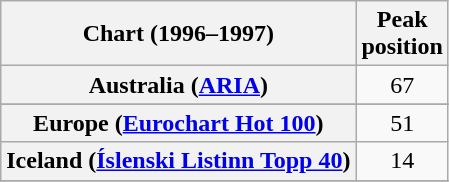<table class="wikitable sortable plainrowheaders" style="text-align:center">
<tr>
<th>Chart (1996–1997)</th>
<th>Peak<br>position</th>
</tr>
<tr>
<th scope="row">Australia (<a href='#'>ARIA</a>)</th>
<td>67</td>
</tr>
<tr>
</tr>
<tr>
</tr>
<tr>
<th scope="row">Europe (<a href='#'>Eurochart Hot 100</a>)</th>
<td>51</td>
</tr>
<tr>
<th scope="row">Iceland (<a href='#'>Íslenski Listinn Topp 40</a>)</th>
<td>14</td>
</tr>
<tr>
</tr>
<tr>
</tr>
<tr>
</tr>
<tr>
</tr>
<tr>
</tr>
<tr>
</tr>
<tr>
</tr>
<tr>
</tr>
<tr>
</tr>
<tr>
</tr>
</table>
